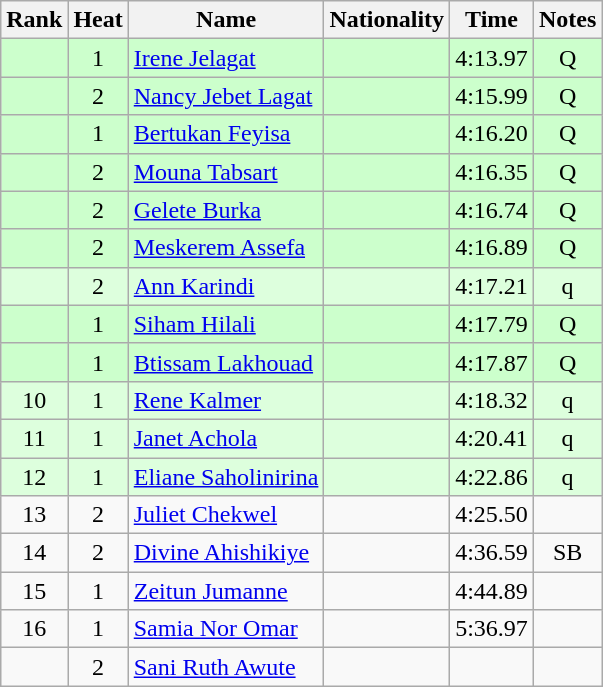<table class="wikitable sortable" style="text-align:center">
<tr>
<th>Rank</th>
<th>Heat</th>
<th>Name</th>
<th>Nationality</th>
<th>Time</th>
<th>Notes</th>
</tr>
<tr bgcolor=ccffcc>
<td></td>
<td>1</td>
<td align=left><a href='#'>Irene Jelagat</a></td>
<td align=left></td>
<td>4:13.97</td>
<td>Q</td>
</tr>
<tr bgcolor=ccffcc>
<td></td>
<td>2</td>
<td align=left><a href='#'>Nancy Jebet Lagat</a></td>
<td align=left></td>
<td>4:15.99</td>
<td>Q</td>
</tr>
<tr bgcolor=ccffcc>
<td></td>
<td>1</td>
<td align=left><a href='#'>Bertukan Feyisa</a></td>
<td align=left></td>
<td>4:16.20</td>
<td>Q</td>
</tr>
<tr bgcolor=ccffcc>
<td></td>
<td>2</td>
<td align=left><a href='#'>Mouna Tabsart</a></td>
<td align=left></td>
<td>4:16.35</td>
<td>Q</td>
</tr>
<tr bgcolor=ccffcc>
<td></td>
<td>2</td>
<td align=left><a href='#'>Gelete Burka</a></td>
<td align=left></td>
<td>4:16.74</td>
<td>Q</td>
</tr>
<tr bgcolor=ccffcc>
<td></td>
<td>2</td>
<td align=left><a href='#'>Meskerem Assefa</a></td>
<td align=left></td>
<td>4:16.89</td>
<td>Q</td>
</tr>
<tr bgcolor=ddffdd>
<td></td>
<td>2</td>
<td align=left><a href='#'>Ann Karindi</a></td>
<td align=left></td>
<td>4:17.21</td>
<td>q</td>
</tr>
<tr bgcolor=ccffcc>
<td></td>
<td>1</td>
<td align=left><a href='#'>Siham Hilali</a></td>
<td align=left></td>
<td>4:17.79</td>
<td>Q</td>
</tr>
<tr bgcolor=ccffcc>
<td></td>
<td>1</td>
<td align=left><a href='#'>Btissam Lakhouad</a></td>
<td align=left></td>
<td>4:17.87</td>
<td>Q</td>
</tr>
<tr bgcolor=ddffdd>
<td>10</td>
<td>1</td>
<td align=left><a href='#'>Rene Kalmer</a></td>
<td align=left></td>
<td>4:18.32</td>
<td>q</td>
</tr>
<tr bgcolor=ddffdd>
<td>11</td>
<td>1</td>
<td align=left><a href='#'>Janet Achola</a></td>
<td align=left></td>
<td>4:20.41</td>
<td>q</td>
</tr>
<tr bgcolor=ddffdd>
<td>12</td>
<td>1</td>
<td align=left><a href='#'>Eliane Saholinirina</a></td>
<td align=left></td>
<td>4:22.86</td>
<td>q</td>
</tr>
<tr>
<td>13</td>
<td>2</td>
<td align=left><a href='#'>Juliet Chekwel</a></td>
<td align=left></td>
<td>4:25.50</td>
<td></td>
</tr>
<tr>
<td>14</td>
<td>2</td>
<td align=left><a href='#'>Divine Ahishikiye</a></td>
<td align=left></td>
<td>4:36.59</td>
<td>SB</td>
</tr>
<tr>
<td>15</td>
<td>1</td>
<td align=left><a href='#'>Zeitun Jumanne</a></td>
<td align=left></td>
<td>4:44.89</td>
<td></td>
</tr>
<tr>
<td>16</td>
<td>1</td>
<td align=left><a href='#'>Samia Nor Omar</a></td>
<td align=left></td>
<td>5:36.97</td>
<td></td>
</tr>
<tr>
<td></td>
<td>2</td>
<td align=left><a href='#'>Sani Ruth Awute</a></td>
<td align=left></td>
<td></td>
<td></td>
</tr>
</table>
